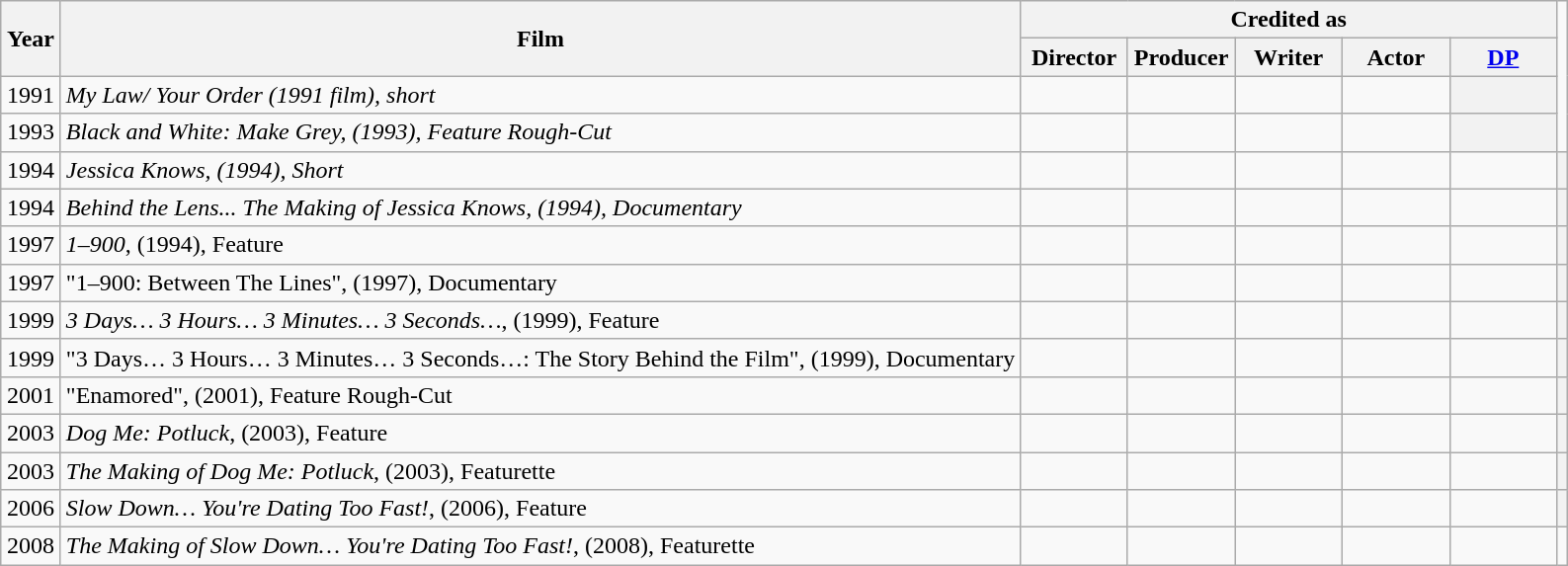<table class="wikitable">
<tr>
<th rowspan="2" width="33">Year</th>
<th rowspan="2">Film</th>
<th colspan="5">Credited as</th>
</tr>
<tr>
<th width=65>Director</th>
<th width=65>Producer</th>
<th width=65>Writer</th>
<th width=65>Actor</th>
<th width=65><a href='#'>DP</a></th>
</tr>
<tr align="center">
<td align="center">1991</td>
<td align="left"><em>My Law/ Your Order (1991 film), short</em></td>
<td></td>
<td></td>
<td></td>
<td></td>
<th></th>
</tr>
<tr align="center">
<td align="center">1993</td>
<td align="left"><em>Black and White: Make Grey, (1993), Feature Rough-Cut</em></td>
<td></td>
<td></td>
<td></td>
<td></td>
<th></th>
</tr>
<tr align="center">
<td align="center">1994</td>
<td align="left"><em>Jessica Knows, (1994), Short</em></td>
<td></td>
<td></td>
<td></td>
<td></td>
<td></td>
<th></th>
</tr>
<tr align="center">
<td align="center">1994</td>
<td align="left"><em>Behind the Lens... The Making of Jessica Knows, (1994), Documentary</em></td>
<td></td>
<td></td>
<td></td>
<td></td>
<td></td>
<th></th>
</tr>
<tr align="center">
<td align="center">1997</td>
<td align="left"><em>1–900</em>, (1994), Feature</td>
<td></td>
<td></td>
<td></td>
<td></td>
<td></td>
<th></th>
</tr>
<tr align="center">
<td align="center">1997</td>
<td align="left">"1–900: Between The Lines", (1997), Documentary</td>
<td></td>
<td></td>
<td></td>
<td></td>
<td></td>
<th></th>
</tr>
<tr align="center">
<td align="center">1999</td>
<td align="left"><em>3 Days… 3 Hours… 3 Minutes… 3 Seconds…</em>, (1999), Feature</td>
<td></td>
<td></td>
<td></td>
<td></td>
<td></td>
<th></th>
</tr>
<tr align="center">
<td align="center">1999</td>
<td align="left">"3 Days… 3 Hours… 3 Minutes… 3 Seconds…: The Story Behind the Film", (1999), Documentary</td>
<td></td>
<td></td>
<td></td>
<td></td>
<td></td>
<th></th>
</tr>
<tr align="center">
<td align="center">2001</td>
<td align="left">"Enamored", (2001), Feature Rough-Cut</td>
<td></td>
<td></td>
<td></td>
<td></td>
<td></td>
<th></th>
</tr>
<tr align="center">
<td align="center">2003</td>
<td align="left"><em>Dog Me: Potluck</em>, (2003), Feature</td>
<td></td>
<td></td>
<td></td>
<td></td>
<td></td>
<th></th>
</tr>
<tr align="center">
<td align="center">2003</td>
<td align="left"><em>The Making of Dog Me: Potluck</em>, (2003), Featurette</td>
<td></td>
<td></td>
<td></td>
<td></td>
<td></td>
<th></th>
</tr>
<tr align="center">
<td align="center">2006</td>
<td align="left"><em>Slow Down… You're Dating Too Fast!</em>, (2006), Feature</td>
<td></td>
<td></td>
<td></td>
<td></td>
<td></td>
<th></th>
</tr>
<tr align="center">
<td align="center">2008</td>
<td align="left"><em>The Making of Slow Down… You're Dating Too Fast!</em>, (2008), Featurette</td>
<td></td>
<td></td>
<td></td>
<td></td>
<td></td>
</tr>
</table>
